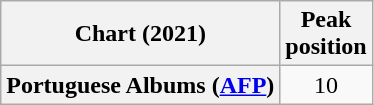<table class="wikitable sortable plainrowheaders" style="text-align:center">
<tr>
<th scope="col">Chart (2021)</th>
<th scope="col">Peak<br>position</th>
</tr>
<tr>
<th scope="row">Portuguese Albums (<a href='#'>AFP</a>)</th>
<td>10</td>
</tr>
</table>
